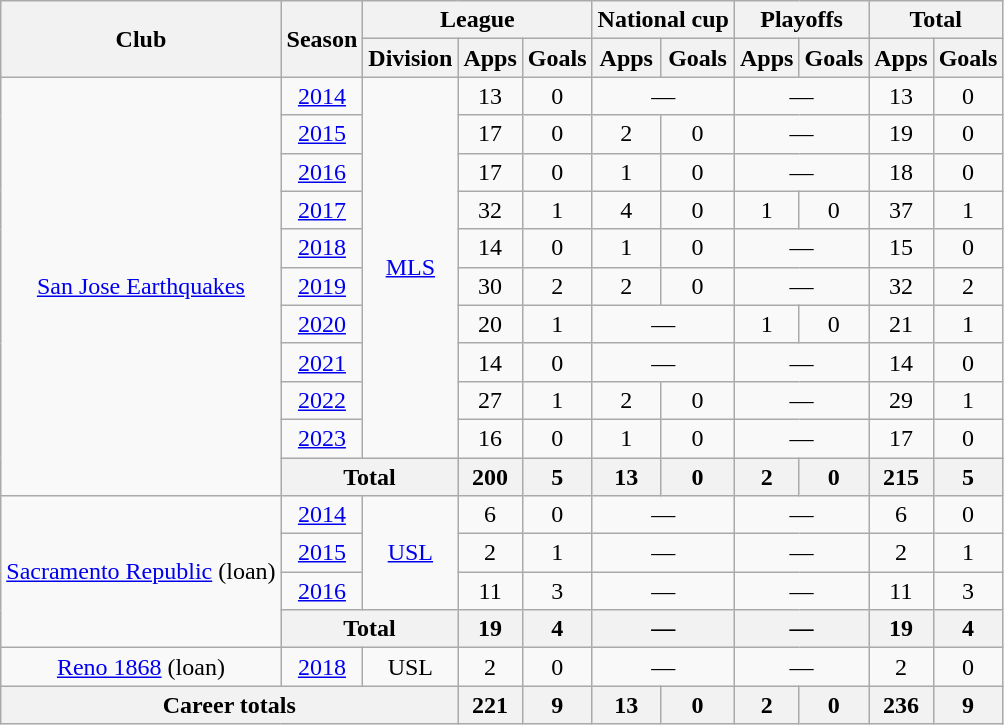<table class="wikitable" Style="text-align: center">
<tr>
<th rowspan="2">Club</th>
<th rowspan="2">Season</th>
<th colspan="3">League</th>
<th colspan="2">National cup</th>
<th colspan="2">Playoffs</th>
<th colspan="2">Total</th>
</tr>
<tr>
<th>Division</th>
<th>Apps</th>
<th>Goals</th>
<th>Apps</th>
<th>Goals</th>
<th>Apps</th>
<th>Goals</th>
<th>Apps</th>
<th>Goals</th>
</tr>
<tr>
<td rowspan="11"><a href='#'>San Jose Earthquakes</a></td>
<td><a href='#'>2014</a></td>
<td rowspan="10"><a href='#'>MLS</a></td>
<td>13</td>
<td>0</td>
<td colspan="2">—</td>
<td colspan="2">—</td>
<td>13</td>
<td>0</td>
</tr>
<tr>
<td><a href='#'>2015</a></td>
<td>17</td>
<td>0</td>
<td>2</td>
<td>0</td>
<td colspan="2">—</td>
<td>19</td>
<td>0</td>
</tr>
<tr>
<td><a href='#'>2016</a></td>
<td>17</td>
<td>0</td>
<td>1</td>
<td>0</td>
<td colspan="2">—</td>
<td>18</td>
<td>0</td>
</tr>
<tr>
<td><a href='#'>2017</a></td>
<td>32</td>
<td>1</td>
<td>4</td>
<td>0</td>
<td>1</td>
<td>0</td>
<td>37</td>
<td>1</td>
</tr>
<tr>
<td><a href='#'>2018</a></td>
<td>14</td>
<td>0</td>
<td>1</td>
<td>0</td>
<td colspan="2">—</td>
<td>15</td>
<td>0</td>
</tr>
<tr>
<td><a href='#'>2019</a></td>
<td>30</td>
<td>2</td>
<td>2</td>
<td>0</td>
<td colspan="2">—</td>
<td>32</td>
<td>2</td>
</tr>
<tr>
<td><a href='#'>2020</a></td>
<td>20</td>
<td>1</td>
<td colspan="2">—</td>
<td>1</td>
<td>0</td>
<td>21</td>
<td>1</td>
</tr>
<tr>
<td><a href='#'>2021</a></td>
<td>14</td>
<td>0</td>
<td colspan="2">—</td>
<td colspan="2">—</td>
<td>14</td>
<td>0</td>
</tr>
<tr>
<td><a href='#'>2022</a></td>
<td>27</td>
<td>1</td>
<td>2</td>
<td>0</td>
<td colspan="2">—</td>
<td>29</td>
<td>1</td>
</tr>
<tr>
<td><a href='#'>2023</a></td>
<td>16</td>
<td>0</td>
<td>1</td>
<td>0</td>
<td colspan="2">—</td>
<td>17</td>
<td>0</td>
</tr>
<tr>
<th colspan="2">Total</th>
<th>200</th>
<th>5</th>
<th>13</th>
<th>0</th>
<th>2</th>
<th>0</th>
<th>215</th>
<th>5</th>
</tr>
<tr>
<td rowspan="4"><a href='#'>Sacramento Republic</a> (loan)</td>
<td><a href='#'>2014</a></td>
<td rowspan="3"><a href='#'>USL</a></td>
<td>6</td>
<td>0</td>
<td colspan="2">—</td>
<td colspan="2">—</td>
<td>6</td>
<td>0</td>
</tr>
<tr>
<td><a href='#'>2015</a></td>
<td>2</td>
<td>1</td>
<td colspan="2">—</td>
<td colspan="2">—</td>
<td>2</td>
<td>1</td>
</tr>
<tr>
<td><a href='#'>2016</a></td>
<td>11</td>
<td>3</td>
<td colspan="2">—</td>
<td colspan="2">—</td>
<td>11</td>
<td>3</td>
</tr>
<tr>
<th colspan="2">Total</th>
<th>19</th>
<th>4</th>
<th colspan="2">—</th>
<th colspan="2">—</th>
<th>19</th>
<th>4</th>
</tr>
<tr>
<td><a href='#'>Reno 1868</a> (loan)</td>
<td><a href='#'>2018</a></td>
<td>USL</td>
<td>2</td>
<td>0</td>
<td colspan="2">—</td>
<td colspan="2">—</td>
<td>2</td>
<td>0</td>
</tr>
<tr>
<th colspan="3">Career totals</th>
<th>221</th>
<th>9</th>
<th>13</th>
<th>0</th>
<th>2</th>
<th>0</th>
<th>236</th>
<th>9</th>
</tr>
</table>
